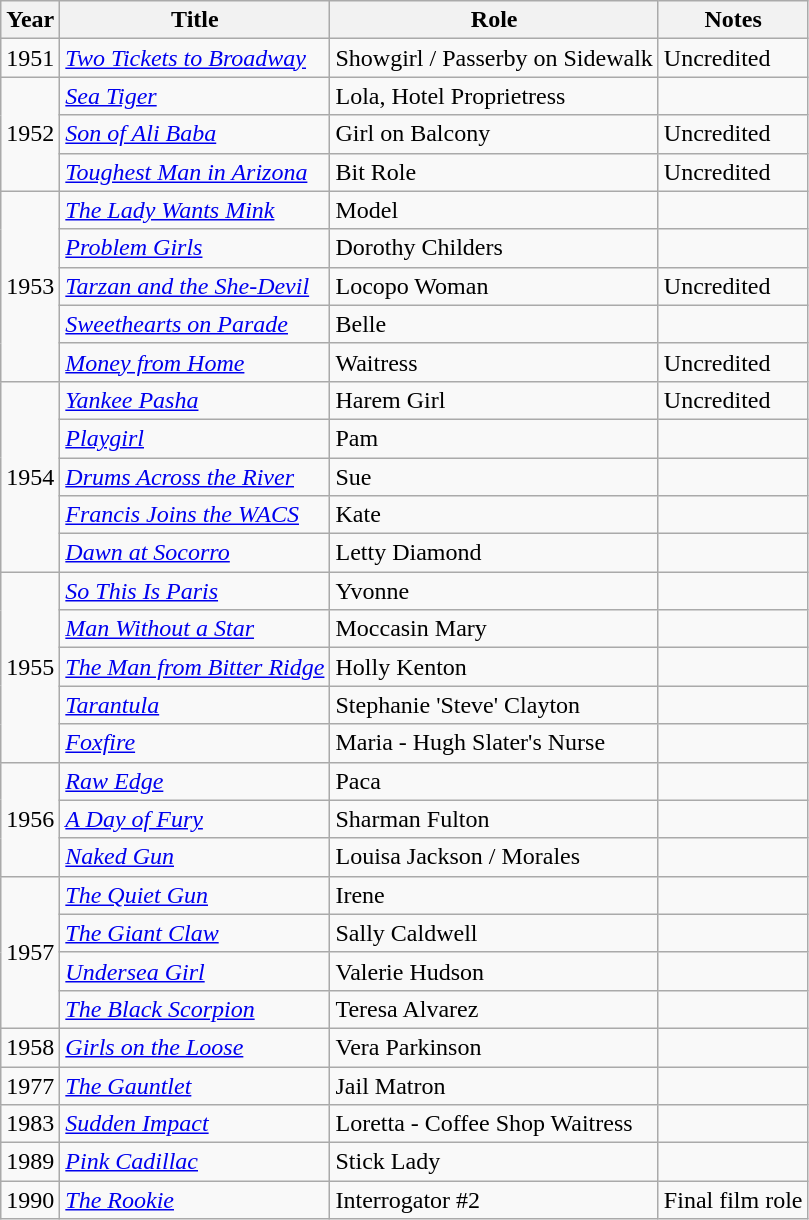<table class="wikitable sortable sticky-header">
<tr>
<th>Year</th>
<th>Title</th>
<th>Role</th>
<th>Notes</th>
</tr>
<tr>
<td>1951</td>
<td><em><a href='#'>Two Tickets to Broadway</a></em></td>
<td>Showgirl / Passerby on Sidewalk</td>
<td>Uncredited</td>
</tr>
<tr>
<td rowspan=3>1952</td>
<td><em><a href='#'>Sea Tiger</a></em></td>
<td>Lola, Hotel Proprietress</td>
<td></td>
</tr>
<tr>
<td><em><a href='#'>Son of Ali Baba</a></em></td>
<td>Girl on Balcony</td>
<td>Uncredited</td>
</tr>
<tr>
<td><em><a href='#'>Toughest Man in Arizona</a></em></td>
<td>Bit Role</td>
<td>Uncredited</td>
</tr>
<tr>
<td rowspan=5>1953</td>
<td><em><a href='#'>The Lady Wants Mink</a></em></td>
<td>Model</td>
<td></td>
</tr>
<tr>
<td><em><a href='#'>Problem Girls</a></em></td>
<td>Dorothy Childers</td>
<td></td>
</tr>
<tr>
<td><em><a href='#'>Tarzan and the She-Devil</a></em></td>
<td>Locopo Woman</td>
<td>Uncredited</td>
</tr>
<tr>
<td><em><a href='#'>Sweethearts on Parade</a></em></td>
<td>Belle</td>
<td></td>
</tr>
<tr>
<td><em><a href='#'>Money from Home</a></em></td>
<td>Waitress</td>
<td>Uncredited</td>
</tr>
<tr>
<td rowspan=5>1954</td>
<td><em><a href='#'>Yankee Pasha</a></em></td>
<td>Harem Girl</td>
<td>Uncredited</td>
</tr>
<tr>
<td><em><a href='#'>Playgirl</a></em></td>
<td>Pam</td>
<td></td>
</tr>
<tr>
<td><em><a href='#'>Drums Across the River</a></em></td>
<td>Sue</td>
<td></td>
</tr>
<tr>
<td><em><a href='#'>Francis Joins the WACS</a></em></td>
<td>Kate</td>
<td></td>
</tr>
<tr>
<td><em><a href='#'>Dawn at Socorro</a></em></td>
<td>Letty Diamond</td>
<td></td>
</tr>
<tr>
<td rowspan=5>1955</td>
<td><em><a href='#'>So This Is Paris</a></em></td>
<td>Yvonne</td>
<td></td>
</tr>
<tr>
<td><em><a href='#'>Man Without a Star</a></em></td>
<td>Moccasin Mary</td>
<td></td>
</tr>
<tr>
<td><em><a href='#'>The Man from Bitter Ridge</a></em></td>
<td>Holly Kenton</td>
<td></td>
</tr>
<tr>
<td><em><a href='#'>Tarantula</a></em></td>
<td>Stephanie 'Steve' Clayton</td>
<td></td>
</tr>
<tr>
<td><em><a href='#'>Foxfire</a></em></td>
<td>Maria - Hugh Slater's Nurse</td>
<td></td>
</tr>
<tr>
<td rowspan=3>1956</td>
<td><em><a href='#'>Raw Edge</a></em></td>
<td>Paca</td>
<td></td>
</tr>
<tr>
<td><em><a href='#'>A Day of Fury</a></em></td>
<td>Sharman Fulton</td>
<td></td>
</tr>
<tr>
<td><em><a href='#'>Naked Gun</a></em></td>
<td>Louisa Jackson / Morales</td>
<td></td>
</tr>
<tr>
<td rowspan=4>1957</td>
<td><em><a href='#'>The Quiet Gun</a></em></td>
<td>Irene</td>
<td></td>
</tr>
<tr>
<td><em><a href='#'>The Giant Claw</a></em></td>
<td>Sally Caldwell</td>
<td></td>
</tr>
<tr>
<td><em><a href='#'>Undersea Girl</a></em></td>
<td>Valerie Hudson</td>
<td></td>
</tr>
<tr>
<td><em><a href='#'>The Black Scorpion</a></em></td>
<td>Teresa Alvarez</td>
<td></td>
</tr>
<tr>
<td>1958</td>
<td><em><a href='#'>Girls on the Loose</a></em></td>
<td>Vera Parkinson</td>
<td></td>
</tr>
<tr>
<td>1977</td>
<td><em><a href='#'>The Gauntlet</a></em></td>
<td>Jail Matron</td>
<td></td>
</tr>
<tr>
<td>1983</td>
<td><em><a href='#'>Sudden Impact</a></em></td>
<td>Loretta - Coffee Shop Waitress</td>
<td></td>
</tr>
<tr>
<td>1989</td>
<td><em><a href='#'>Pink Cadillac</a></em></td>
<td>Stick Lady</td>
<td></td>
</tr>
<tr>
<td>1990</td>
<td><em><a href='#'>The Rookie</a></em></td>
<td>Interrogator #2</td>
<td>Final film role</td>
</tr>
</table>
